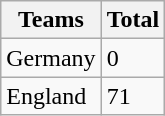<table class="wikitable">
<tr>
<th>Teams</th>
<th>Total</th>
</tr>
<tr>
<td>Germany</td>
<td>0</td>
</tr>
<tr>
<td>England</td>
<td>71</td>
</tr>
</table>
